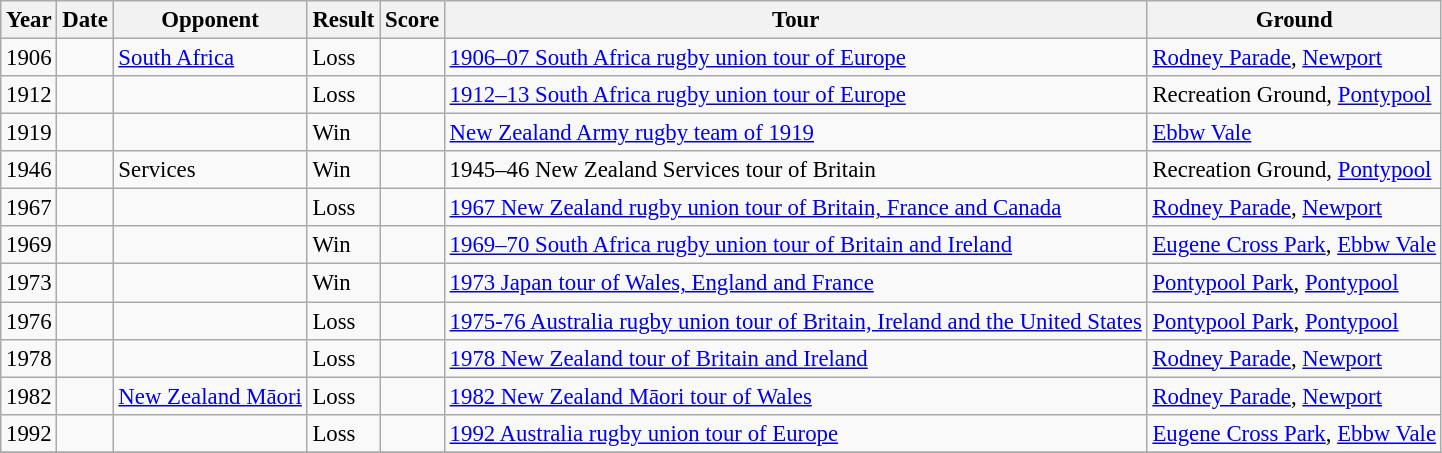<table class="wikitable" style="font-size: 95%;">
<tr>
<th>Year</th>
<th>Date</th>
<th>Opponent</th>
<th>Result</th>
<th>Score</th>
<th>Tour</th>
<th>Ground</th>
</tr>
<tr>
<td>1906</td>
<td></td>
<td> <a href='#'>South Africa</a></td>
<td>Loss</td>
<td></td>
<td><a href='#'>1906–07 South Africa rugby union tour of Europe</a></td>
<td><a href='#'>Rodney Parade</a>, <a href='#'>Newport</a></td>
</tr>
<tr>
<td>1912</td>
<td></td>
<td></td>
<td>Loss</td>
<td></td>
<td><a href='#'>1912–13 South Africa rugby union tour of Europe</a></td>
<td>Recreation Ground, <a href='#'>Pontypool</a></td>
</tr>
<tr>
<td>1919</td>
<td></td>
<td></td>
<td>Win</td>
<td></td>
<td><a href='#'>New Zealand Army rugby team of 1919</a></td>
<td><a href='#'>Ebbw Vale</a></td>
</tr>
<tr>
<td>1946</td>
<td></td>
<td> Services</td>
<td>Win</td>
<td></td>
<td>1945–46 New Zealand Services tour of Britain</td>
<td>Recreation Ground, <a href='#'>Pontypool</a></td>
</tr>
<tr>
<td>1967</td>
<td></td>
<td></td>
<td>Loss</td>
<td></td>
<td><a href='#'>1967 New Zealand rugby union tour of Britain, France and Canada</a></td>
<td><a href='#'>Rodney Parade</a>, <a href='#'>Newport</a></td>
</tr>
<tr>
<td>1969</td>
<td></td>
<td></td>
<td>Win</td>
<td></td>
<td><a href='#'>1969–70 South Africa rugby union tour of Britain and Ireland</a></td>
<td><a href='#'>Eugene Cross Park</a>, <a href='#'>Ebbw Vale</a></td>
</tr>
<tr>
<td>1973</td>
<td></td>
<td></td>
<td>Win</td>
<td></td>
<td><a href='#'>1973 Japan tour of Wales, England and France</a></td>
<td><a href='#'>Pontypool Park</a>, <a href='#'>Pontypool</a></td>
</tr>
<tr>
<td>1976</td>
<td></td>
<td></td>
<td>Loss</td>
<td></td>
<td><a href='#'>1975-76 Australia rugby union tour of Britain, Ireland and the United States</a></td>
<td><a href='#'>Pontypool Park</a>, <a href='#'>Pontypool</a></td>
</tr>
<tr>
<td>1978</td>
<td></td>
<td></td>
<td>Loss</td>
<td></td>
<td><a href='#'>1978 New Zealand tour of Britain and Ireland</a></td>
<td><a href='#'>Rodney Parade</a>, <a href='#'>Newport</a></td>
</tr>
<tr>
<td>1982</td>
<td></td>
<td><a href='#'>New Zealand Māori</a></td>
<td>Loss</td>
<td></td>
<td><a href='#'>1982 New Zealand Māori tour of Wales</a></td>
<td><a href='#'>Rodney Parade</a>, <a href='#'>Newport</a></td>
</tr>
<tr>
<td>1992</td>
<td></td>
<td></td>
<td>Loss</td>
<td></td>
<td><a href='#'>1992 Australia rugby union tour of Europe</a></td>
<td><a href='#'>Eugene Cross Park</a>, <a href='#'>Ebbw Vale</a></td>
</tr>
<tr>
</tr>
</table>
